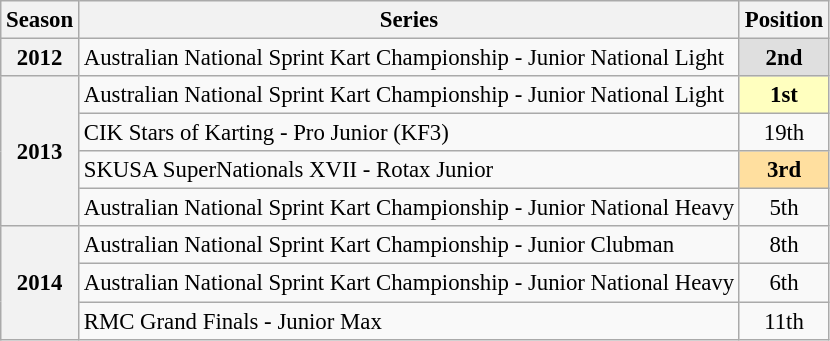<table class="wikitable" style="font-size: 95%; text-align:center">
<tr>
<th>Season</th>
<th>Series</th>
<th>Position</th>
</tr>
<tr>
<th>2012</th>
<td align="left">Australian National Sprint Kart Championship - Junior National Light</td>
<td align="center" style="background:#dfdfdf;"><strong>2nd</strong></td>
</tr>
<tr>
<th rowspan=4>2013</th>
<td align="left">Australian National Sprint Kart Championship - Junior National Light</td>
<td align="center" style="background: #ffffbf"><strong>1st</strong></td>
</tr>
<tr>
<td align="left">CIK Stars of Karting - Pro Junior (KF3)</td>
<td>19th</td>
</tr>
<tr>
<td align="left">SKUSA SuperNationals XVII - Rotax Junior</td>
<td align="center" style="background: #ffdf9f"><strong>3rd</strong></td>
</tr>
<tr>
<td align="left">Australian National Sprint Kart Championship - Junior National Heavy</td>
<td>5th</td>
</tr>
<tr>
<th rowspan=3>2014</th>
<td align="left">Australian National Sprint Kart Championship - Junior Clubman</td>
<td>8th</td>
</tr>
<tr>
<td align="left">Australian National Sprint Kart Championship - Junior National Heavy</td>
<td>6th</td>
</tr>
<tr>
<td align="left">RMC Grand Finals - Junior Max</td>
<td>11th</td>
</tr>
</table>
